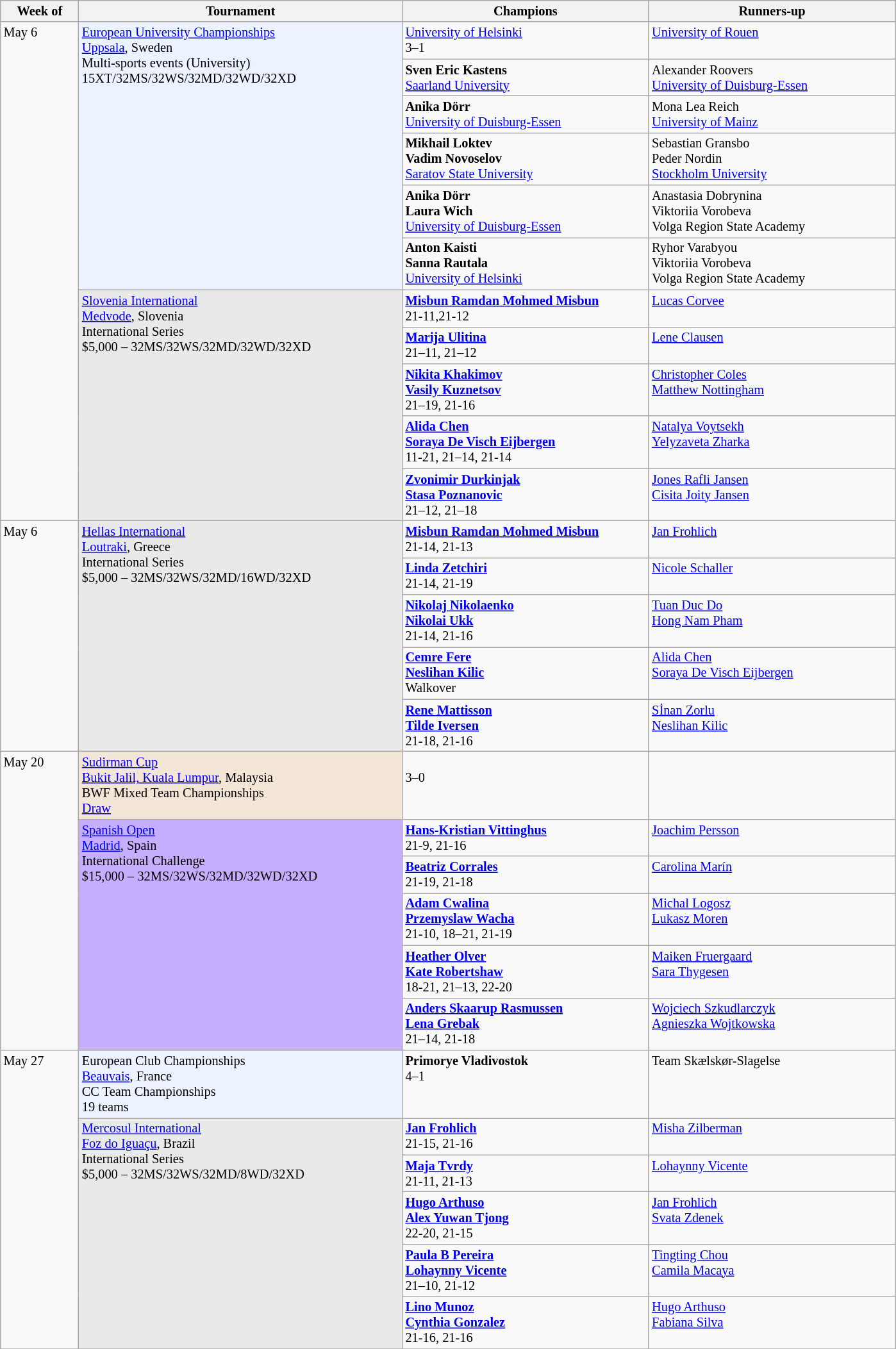<table class=wikitable style=font-size:85%>
<tr>
<th width=75>Week of</th>
<th width=330>Tournament</th>
<th width=250>Champions</th>
<th width=250>Runners-up</th>
</tr>
<tr valign=top>
<td rowspan=11>May 6</td>
<td style="background:#ECF2FF;" rowspan="6"><a href='#'>European University Championships</a><br><a href='#'>Uppsala</a>, Sweden<br>Multi-sports events (University)<br>15XT/32MS/32WS/32MD/32WD/32XD</td>
<td> <a href='#'>University of Helsinki</a><br>3–1</td>
<td> <a href='#'>University of Rouen</a></td>
</tr>
<tr valign=top>
<td> <strong>Sven Eric Kastens</strong><br><a href='#'>Saarland University</a></td>
<td> Alexander Roovers<br><a href='#'>University of Duisburg-Essen</a></td>
</tr>
<tr valign=top>
<td> <strong>Anika Dörr</strong><br><a href='#'>University of Duisburg-Essen</a></td>
<td> Mona Lea Reich<br><a href='#'>University of Mainz</a></td>
</tr>
<tr valign=top>
<td> <strong>Mikhail Loktev<br> Vadim Novoselov</strong><br><a href='#'>Saratov State University</a></td>
<td> Sebastian Gransbo<br> Peder Nordin<br><a href='#'>Stockholm University</a></td>
</tr>
<tr valign=top>
<td> <strong>Anika Dörr<br> Laura Wich</strong><br><a href='#'>University of Duisburg-Essen</a></td>
<td> Anastasia Dobrynina<br> Viktoriia Vorobeva<br>Volga Region State Academy</td>
</tr>
<tr valign=top>
<td> <strong>Anton Kaisti<br> Sanna Rautala</strong><br><a href='#'>University of Helsinki</a></td>
<td> Ryhor Varabyou<br> Viktoriia Vorobeva<br>Volga Region State Academy</td>
</tr>
<tr valign=top>
<td style="background:#E9E9E9;" rowspan="5"><a href='#'>Slovenia International</a><br><a href='#'>Medvode</a>, Slovenia<br>International Series<br>$5,000 – 32MS/32WS/32MD/32WD/32XD</td>
<td> <strong><a href='#'>Misbun Ramdan Mohmed Misbun</a></strong><br>21-11,21-12</td>
<td> <a href='#'>Lucas Corvee</a></td>
</tr>
<tr valign=top>
<td> <strong><a href='#'>Marija Ulitina</a></strong><br>21–11, 21–12</td>
<td> <a href='#'>Lene Clausen</a></td>
</tr>
<tr valign=top>
<td> <strong><a href='#'>Nikita Khakimov</a><br> <a href='#'>Vasily Kuznetsov</a></strong><br>21–19, 21-16</td>
<td> <a href='#'>Christopher Coles</a><br> <a href='#'>Matthew Nottingham</a></td>
</tr>
<tr valign=top>
<td> <strong><a href='#'>Alida Chen</a><br> <a href='#'>Soraya De Visch Eijbergen</a></strong><br>11-21, 21–14, 21-14</td>
<td> <a href='#'>Natalya Voytsekh</a><br> <a href='#'>Yelyzaveta Zharka</a></td>
</tr>
<tr valign=top>
<td> <strong><a href='#'>Zvonimir Durkinjak</a><br> <a href='#'>Stasa Poznanovic</a></strong><br>21–12, 21–18</td>
<td> <a href='#'>Jones Rafli Jansen</a><br> <a href='#'>Cisita Joity Jansen</a></td>
</tr>
<tr valign=top>
<td rowspan=5>May 6</td>
<td style="background:#E9E9E9;" rowspan="5"><a href='#'>Hellas International</a><br><a href='#'>Loutraki</a>, Greece<br>International Series<br>$5,000 – 32MS/32WS/32MD/16WD/32XD</td>
<td> <strong><a href='#'>Misbun Ramdan Mohmed Misbun</a></strong><br>21-14, 21-13</td>
<td> <a href='#'>Jan Frohlich</a></td>
</tr>
<tr valign=top>
<td> <strong><a href='#'>Linda Zetchiri</a></strong><br>21-14, 21-19</td>
<td> <a href='#'>Nicole Schaller</a></td>
</tr>
<tr valign=top>
<td> <strong><a href='#'>Nikolaj Nikolaenko</a><br> <a href='#'>Nikolai Ukk</a></strong><br>21-14, 21-16</td>
<td> <a href='#'>Tuan Duc Do</a><br> <a href='#'>Hong Nam Pham</a></td>
</tr>
<tr valign=top>
<td> <strong><a href='#'>Cemre Fere</a><br> <a href='#'>Neslihan Kilic</a></strong><br>Walkover</td>
<td> <a href='#'>Alida Chen</a><br> <a href='#'>Soraya De Visch Eijbergen</a></td>
</tr>
<tr valign=top>
<td> <strong><a href='#'>Rene Mattisson</a><br> <a href='#'>Tilde Iversen</a></strong><br>21-18, 21-16</td>
<td> <a href='#'>Sİnan Zorlu</a><br> <a href='#'>Neslihan Kilic</a></td>
</tr>
<tr valign=top>
<td rowspan=6>May 20</td>
<td style="background:#F3E6D7;"><a href='#'>Sudirman Cup</a><br><a href='#'>Bukit Jalil, Kuala Lumpur</a>, Malaysia<br>BWF Mixed Team Championships<br><a href='#'>Draw</a></td>
<td><br>3–0</td>
<td></td>
</tr>
<tr valign=top>
<td style="background:#C6AEFF;" rowspan="5"><a href='#'>Spanish Open</a><br><a href='#'>Madrid</a>, Spain<br>International Challenge<br>$15,000 – 32MS/32WS/32MD/32WD/32XD</td>
<td> <strong><a href='#'>Hans-Kristian Vittinghus</a></strong><br>21-9, 21-16</td>
<td> <a href='#'>Joachim Persson</a></td>
</tr>
<tr valign=top>
<td> <strong><a href='#'>Beatriz Corrales</a></strong><br>21-19, 21-18</td>
<td> <a href='#'>Carolina Marín</a></td>
</tr>
<tr valign=top>
<td> <strong><a href='#'>Adam Cwalina</a><br> <a href='#'>Przemyslaw Wacha</a></strong><br>21-10, 18–21, 21-19</td>
<td> <a href='#'>Michal Logosz</a><br> <a href='#'>Lukasz Moren</a></td>
</tr>
<tr valign=top>
<td> <strong><a href='#'>Heather Olver</a><br> <a href='#'>Kate Robertshaw</a></strong><br>18-21, 21–13, 22-20</td>
<td> <a href='#'>Maiken Fruergaard</a><br> <a href='#'>Sara Thygesen</a></td>
</tr>
<tr valign=top>
<td> <strong><a href='#'>Anders Skaarup Rasmussen</a><br> <a href='#'>Lena Grebak</a></strong><br>21–14, 21-18</td>
<td> <a href='#'>Wojciech Szkudlarczyk</a><br> <a href='#'>Agnieszka Wojtkowska</a></td>
</tr>
<tr valign=top>
<td rowspan=6>May 27</td>
<td style="background:#ECF2FF;">European Club Championships<br><a href='#'>Beauvais</a>, France<br>CC Team Championships<br>19 teams</td>
<td> <strong>Primorye Vladivostok</strong><br>4–1</td>
<td> Team Skælskør-Slagelse</td>
</tr>
<tr valign=top>
<td style="background:#E9E9E9;" rowspan="5"><a href='#'>Mercosul International</a><br><a href='#'>Foz do Iguaçu</a>, Brazil<br>International Series<br>$5,000 – 32MS/32WS/32MD/8WD/32XD</td>
<td> <strong><a href='#'>Jan Frohlich</a></strong><br>21-15, 21-16</td>
<td> <a href='#'>Misha Zilberman</a></td>
</tr>
<tr valign=top>
<td> <strong><a href='#'>Maja Tvrdy</a></strong><br>21-11, 21-13</td>
<td> <a href='#'>Lohaynny Vicente</a></td>
</tr>
<tr valign=top>
<td> <strong><a href='#'>Hugo Arthuso</a><br> <a href='#'>Alex Yuwan Tjong</a></strong><br>22-20, 21-15</td>
<td> <a href='#'>Jan Frohlich</a><br> <a href='#'>Svata Zdenek</a></td>
</tr>
<tr valign=top>
<td> <strong><a href='#'>Paula B Pereira</a><br> <a href='#'>Lohaynny Vicente</a></strong><br>21–10, 21-12</td>
<td> <a href='#'>Tingting Chou</a><br> <a href='#'>Camila Macaya</a></td>
</tr>
<tr valign=top>
<td> <strong><a href='#'>Lino Munoz</a><br> <a href='#'>Cynthia Gonzalez</a></strong><br>21-16, 21-16</td>
<td> <a href='#'>Hugo Arthuso</a><br> <a href='#'>Fabiana Silva</a></td>
</tr>
<tr valign=top>
</tr>
</table>
